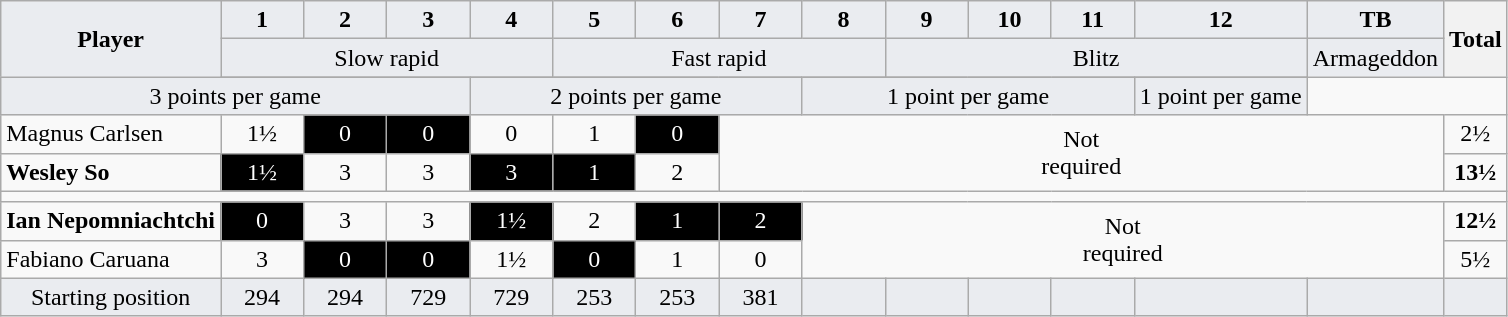<table class="wikitable">
<tr>
<th rowspan = "3" style="background-color: #eaecf0">Player</th>
<th style="width: 3em;background-color: #eaecf0">1</th>
<th style="width: 3em;background-color: #eaecf0">2</th>
<th style="width: 3em;background-color: #eaecf0">3</th>
<th style="width: 3em;background-color: #eaecf0">4</th>
<th style="width: 3em;background-color: #eaecf0">5</th>
<th style="width: 3em;background-color: #eaecf0">6</th>
<th style="width: 3em;background-color: #eaecf0">7</th>
<th style="width: 3em;background-color: #eaecf0">8</th>
<th style="width: 3em;background-color: #eaecf0">9</th>
<th style="width: 3em;background-color: #eaecf0">10</th>
<th style="width: 3em;background-color: #eaecf0">11</th>
<th style="width: 3em;background-color: #eaecf0">12</th>
<th style="width: 3em;background-color: #eaecf0">TB</th>
<th rowspan= "3">Total</th>
</tr>
<tr style="text-align:center">
<td style="background-color: #eaecf0" colspan="4">Slow rapid</td>
<td style="background-color: #eaecf0" colspan="4">Fast rapid</td>
<td style="background-color: #eaecf0" colspan="4">Blitz</td>
<td style="background-color: #eaecf0">Armageddon</td>
</tr>
<tr>
</tr>
<tr style="text-align:center">
<td style="background-color: #eaecf0" colspan="4">3 points per game</td>
<td style="background-color: #eaecf0" colspan="4">2 points per game</td>
<td style="background-color: #eaecf0" colspan="4">1 point per game</td>
<td style="background-color: #eaecf0">1 point per game</td>
</tr>
<tr>
<td> Magnus Carlsen</td>
<td style="text-align:center">1½</td>
<td style="text-align:center; background:black; color:white">0</td>
<td style="text-align:center; background:black; color:white">0</td>
<td style="text-align:center">0</td>
<td style="text-align:center">1</td>
<td style="text-align:center; background:black; color:white">0</td>
<td style="text-align:center" rowspan="2" colspan="7">Not<br>required</td>
<td style="text-align:center">2½</td>
</tr>
<tr>
<td> <strong>Wesley So</strong></td>
<td style="text-align:center; background:black; color:white">1½</td>
<td style="text-align:center">3</td>
<td style="text-align:center">3</td>
<td style="text-align:center; background:black; color:white">3</td>
<td style="text-align:center; background:black; color:white">1</td>
<td style="text-align:center">2</td>
<td style="text-align:center"><strong>13½</strong></td>
</tr>
<tr>
<td colspan="15"></td>
</tr>
<tr>
<td> <strong>Ian Nepomniachtchi</strong></td>
<td style="text-align:center; background:black; color:white">0</td>
<td style="text-align:center">3</td>
<td style="text-align:center">3</td>
<td style="text-align:center; background:black; color:white">1½</td>
<td style="text-align:center">2</td>
<td style="text-align:center; background:black; color:white">1</td>
<td style="text-align:center; background:black; color:white">2</td>
<td style="text-align:center" rowspan="2" colspan="6">Not<br>required</td>
<td style="text-align:center"><strong>12½</strong></td>
</tr>
<tr>
<td> Fabiano Caruana</td>
<td style="text-align:center">3</td>
<td style="text-align:center; background:black; color:white">0</td>
<td style="text-align:center; background:black; color:white">0</td>
<td style="text-align:center">1½</td>
<td style="text-align:center; background:black; color:white">0</td>
<td style="text-align:center">1</td>
<td style="text-align:center">0</td>
<td style="text-align:center">5½</td>
</tr>
<tr style="background-color: #eaecf0">
<td style="text-align:center">Starting position</td>
<td style="text-align:center">294</td>
<td style="text-align:center">294</td>
<td style="text-align:center">729</td>
<td style="text-align:center">729</td>
<td style="text-align:center">253</td>
<td style="text-align:center">253</td>
<td style="text-align:center">381</td>
<td style="text-align:center"></td>
<td style="text-align:center"></td>
<td style="text-align:center"></td>
<td style="text-align:center"></td>
<td style="text-align:center"></td>
<td style="text-align:center"></td>
<td></td>
</tr>
</table>
